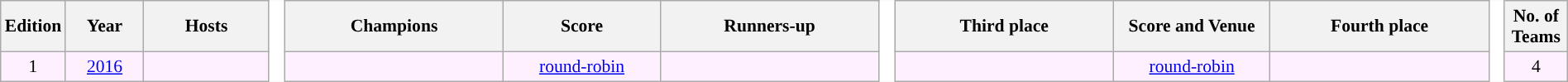<table class="wikitable" style="text-align:center;width:100%; font-size:90%;">
<tr>
<th width=2%>Edition</th>
<th width=5%>Year</th>
<th width=8%>Hosts</th>
<td rowspan="5" style="width:1%;background:#fff;border-top-style:hidden;border-bottom-style:hidden;"></td>
<th style="width:14%;">Champions</th>
<th width=10%>Score</th>
<th style="width:14%;">Runners-up</th>
<td rowspan="5" style="width:1%;background:#fff;border-top-style:hidden;border-bottom-style:hidden;"></td>
<th style="width:14%;">Third place</th>
<th width=10%>Score and Venue</th>
<th style="width:14%;">Fourth place</th>
<td rowspan="5" style="width:1%;background:#fff;border-top-style:hidden;border-bottom-style:hidden;"></td>
<th width=4%>No. of Teams</th>
</tr>
<tr align="centre" bgcolor="#fff0ff">
<td>1</td>
<td><a href='#'>2016</a> <br></td>
<td align="left"></td>
<td><strong></strong></td>
<td><a href='#'>round-robin</a></td>
<td></td>
<td></td>
<td><a href='#'>round-robin</a></td>
<td></td>
<td>4</td>
</tr>
</table>
